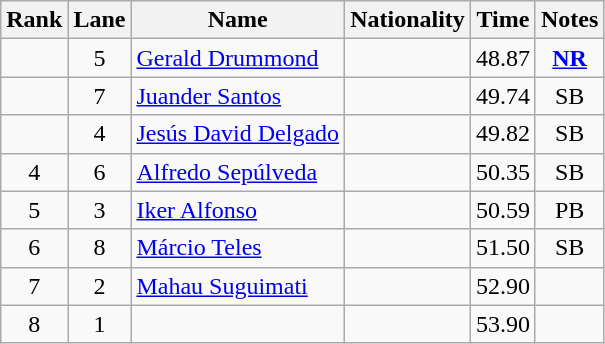<table class="wikitable sortable" style="text-align:center">
<tr>
<th>Rank</th>
<th>Lane</th>
<th>Name</th>
<th>Nationality</th>
<th>Time</th>
<th>Notes</th>
</tr>
<tr>
<td></td>
<td>5</td>
<td align=left><a href='#'>Gerald Drummond</a></td>
<td align=left></td>
<td>48.87</td>
<td><strong><a href='#'>NR</a></strong></td>
</tr>
<tr>
<td></td>
<td>7</td>
<td align=left><a href='#'>Juander Santos</a></td>
<td align=left></td>
<td>49.74</td>
<td>SB</td>
</tr>
<tr>
<td></td>
<td>4</td>
<td align=left><a href='#'>Jesús David Delgado</a></td>
<td align=left></td>
<td>49.82</td>
<td>SB</td>
</tr>
<tr>
<td>4</td>
<td>6</td>
<td align=left><a href='#'>Alfredo Sepúlveda</a></td>
<td align=left></td>
<td>50.35</td>
<td>SB</td>
</tr>
<tr>
<td>5</td>
<td>3</td>
<td align=left><a href='#'>Iker Alfonso</a></td>
<td align=left></td>
<td>50.59</td>
<td>PB</td>
</tr>
<tr>
<td>6</td>
<td>8</td>
<td align=left><a href='#'>Márcio Teles</a></td>
<td align=left></td>
<td>51.50</td>
<td>SB</td>
</tr>
<tr>
<td>7</td>
<td>2</td>
<td align=left><a href='#'>Mahau Suguimati</a></td>
<td align=left></td>
<td>52.90</td>
<td></td>
</tr>
<tr>
<td>8</td>
<td>1</td>
<td align=left></td>
<td align=left></td>
<td>53.90</td>
<td></td>
</tr>
</table>
